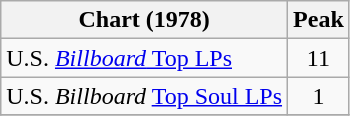<table class="wikitable">
<tr>
<th>Chart (1978)</th>
<th>Peak<br></th>
</tr>
<tr>
<td>U.S. <a href='#'><em>Billboard</em> Top LPs</a></td>
<td align="center">11</td>
</tr>
<tr>
<td>U.S. <em>Billboard</em> <a href='#'>Top Soul LPs</a></td>
<td align="center">1</td>
</tr>
<tr>
</tr>
</table>
